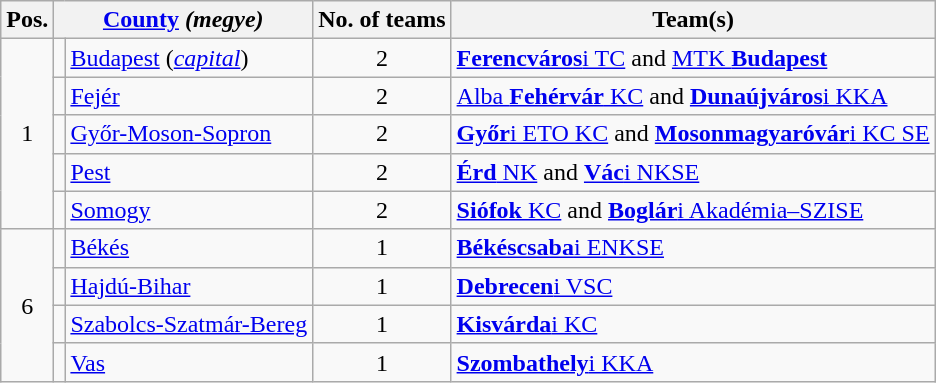<table class="wikitable">
<tr>
<th>Pos.</th>
<th colspan=2><a href='#'>County</a> <em>(megye)</em></th>
<th>No. of teams</th>
<th>Team(s)</th>
</tr>
<tr>
<td rowspan="5" align="center">1</td>
<td align=center></td>
<td><a href='#'>Budapest</a> (<em><a href='#'>capital</a></em>)</td>
<td align="center">2</td>
<td><a href='#'><strong>Ferencváros</strong>i TC</a> and <a href='#'>MTK <strong>Budapest</strong></a></td>
</tr>
<tr>
<td align=center></td>
<td><a href='#'>Fejér</a></td>
<td align="center">2</td>
<td><a href='#'>Alba <strong>Fehérvár</strong> KC</a> and <a href='#'><strong>Dunaújváros</strong>i KKA</a></td>
</tr>
<tr>
<td align=center></td>
<td><a href='#'>Győr-Moson-Sopron</a></td>
<td align="center">2</td>
<td><a href='#'><strong>Győr</strong>i ETO KC</a> and <a href='#'><strong>Mosonmagyaróvár</strong>i KC SE</a></td>
</tr>
<tr>
<td align=center></td>
<td><a href='#'>Pest</a></td>
<td align="center">2</td>
<td><a href='#'><strong>Érd</strong> NK</a> and <a href='#'><strong>Vác</strong>i NKSE</a></td>
</tr>
<tr>
<td align=center></td>
<td><a href='#'>Somogy</a></td>
<td align="center">2</td>
<td><a href='#'><strong>Siófok</strong> KC</a> and <a href='#'><strong>Boglár</strong>i Akadémia–SZISE</a></td>
</tr>
<tr>
<td rowspan="4" align="center">6</td>
<td align=center></td>
<td><a href='#'>Békés</a></td>
<td align="center">1</td>
<td><a href='#'><strong>Békéscsaba</strong>i ENKSE</a></td>
</tr>
<tr>
<td align=center></td>
<td><a href='#'>Hajdú-Bihar</a></td>
<td align="center">1</td>
<td><a href='#'><strong>Debrecen</strong>i VSC</a></td>
</tr>
<tr>
<td align=center></td>
<td><a href='#'>Szabolcs-Szatmár-Bereg</a></td>
<td align="center">1</td>
<td><a href='#'><strong>Kisvárda</strong>i KC</a></td>
</tr>
<tr>
<td align=center></td>
<td><a href='#'>Vas</a></td>
<td align="center">1</td>
<td><a href='#'><strong>Szombathely</strong>i KKA</a></td>
</tr>
</table>
